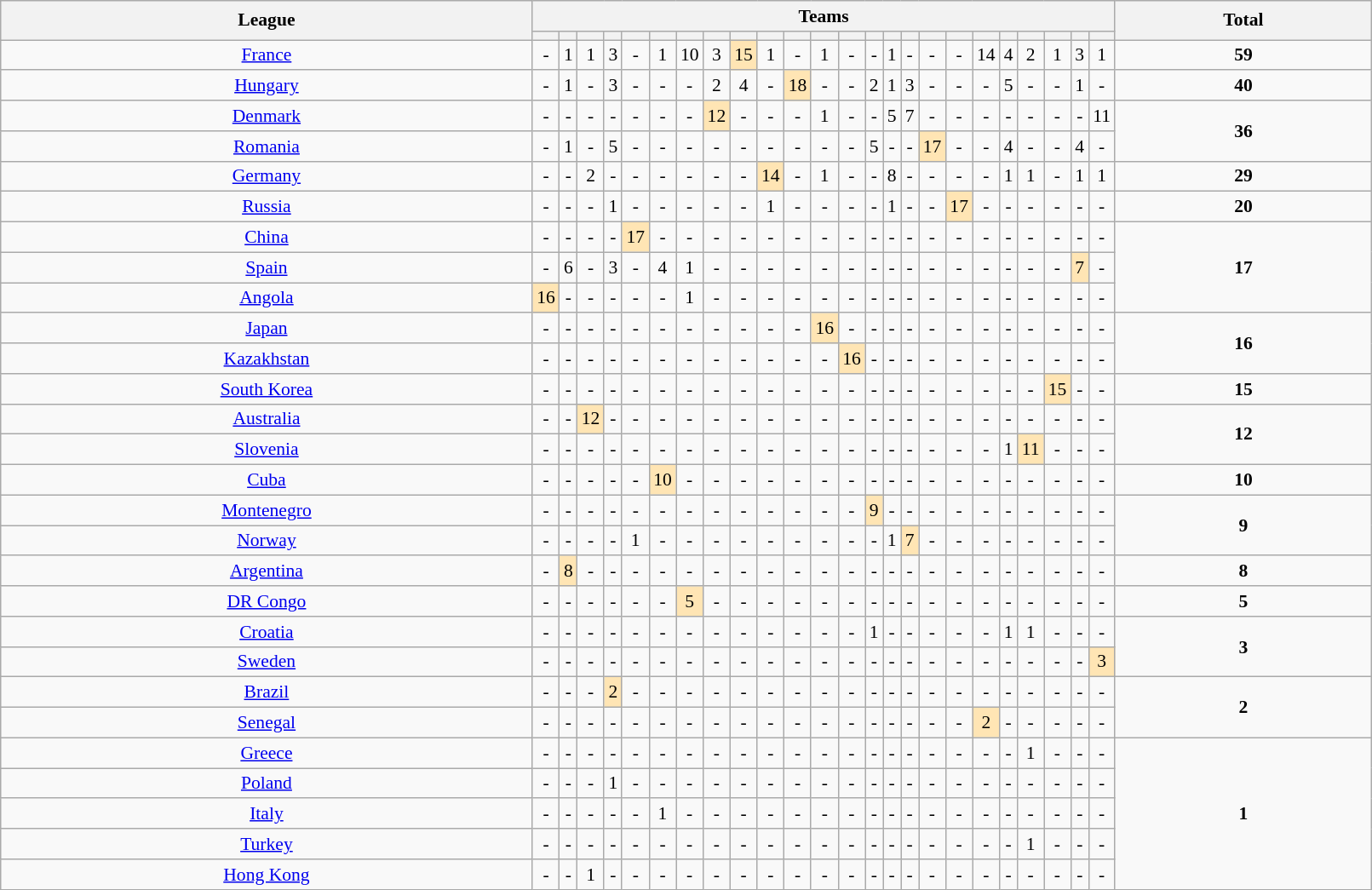<table class="wikitable" style="text-align: center; width: 85%; font-size:90%;">
<tr>
<th rowspan=2>League</th>
<th colspan=24>Teams</th>
<th rowspan=2>Total</th>
</tr>
<tr>
<th width="3,25%"></th>
<th width="3,25%"></th>
<th width="3,25%"></th>
<th width="3,25%"></th>
<th width="3,25%"></th>
<th width="3,25%"></th>
<th width="3,25%"></th>
<th width="3,25%"></th>
<th width="3,25%"></th>
<th width="3,25%"></th>
<th width="3,25%"></th>
<th width="3,25%"></th>
<th width="3,25%"></th>
<th width="3,25%"></th>
<th width="3,25%"></th>
<th width="3,25%"></th>
<th width="3,25%"></th>
<th width="3,25%"></th>
<th width="3,25%"></th>
<th width="3,25%"></th>
<th width="3,25%"></th>
<th width="3,25%"></th>
<th width="3,25%"></th>
<th width="3,25%"></th>
</tr>
<tr>
<td><a href='#'>France</a></td>
<td>-</td>
<td>1</td>
<td>1</td>
<td>3</td>
<td>-</td>
<td>1</td>
<td>10</td>
<td>3</td>
<td bgcolor=#FFE5B4>15</td>
<td>1</td>
<td>-</td>
<td>1</td>
<td>-</td>
<td>-</td>
<td>1</td>
<td>-</td>
<td>-</td>
<td>-</td>
<td>14</td>
<td>4</td>
<td>2</td>
<td>1</td>
<td>3</td>
<td>1</td>
<td><strong>59</strong></td>
</tr>
<tr>
<td><a href='#'>Hungary</a></td>
<td>-</td>
<td>1</td>
<td>-</td>
<td>3</td>
<td>-</td>
<td>-</td>
<td>-</td>
<td>2</td>
<td>4</td>
<td>-</td>
<td bgcolor=#FFE5B4>18</td>
<td>-</td>
<td>-</td>
<td>2</td>
<td>1</td>
<td>3</td>
<td>-</td>
<td>-</td>
<td>-</td>
<td>5</td>
<td>-</td>
<td>-</td>
<td>1</td>
<td>-</td>
<td><strong>40</strong></td>
</tr>
<tr>
<td><a href='#'>Denmark</a></td>
<td>-</td>
<td>-</td>
<td>-</td>
<td>-</td>
<td>-</td>
<td>-</td>
<td>-</td>
<td bgcolor=#FFE5B4>12</td>
<td>-</td>
<td>-</td>
<td>-</td>
<td>1</td>
<td>-</td>
<td>-</td>
<td>5</td>
<td>7</td>
<td>-</td>
<td>-</td>
<td>-</td>
<td>-</td>
<td>-</td>
<td>-</td>
<td>-</td>
<td>11</td>
<td rowspan=2><strong>36</strong></td>
</tr>
<tr>
<td><a href='#'>Romania</a></td>
<td>-</td>
<td>1</td>
<td>-</td>
<td>5</td>
<td>-</td>
<td>-</td>
<td>-</td>
<td>-</td>
<td>-</td>
<td>-</td>
<td>-</td>
<td>-</td>
<td>-</td>
<td>5</td>
<td>-</td>
<td>-</td>
<td bgcolor=#FFE5B4>17</td>
<td>-</td>
<td>-</td>
<td>4</td>
<td>-</td>
<td>-</td>
<td>4</td>
<td>-</td>
</tr>
<tr>
<td><a href='#'>Germany</a></td>
<td>-</td>
<td>-</td>
<td>2</td>
<td>-</td>
<td>-</td>
<td>-</td>
<td>-</td>
<td>-</td>
<td>-</td>
<td bgcolor=#FFE5B4>14</td>
<td>-</td>
<td>1</td>
<td>-</td>
<td>-</td>
<td>8</td>
<td>-</td>
<td>-</td>
<td>-</td>
<td>-</td>
<td>1</td>
<td>1</td>
<td>-</td>
<td>1</td>
<td>1</td>
<td><strong>29</strong></td>
</tr>
<tr>
<td><a href='#'>Russia</a></td>
<td>-</td>
<td>-</td>
<td>-</td>
<td>1</td>
<td>-</td>
<td>-</td>
<td>-</td>
<td>-</td>
<td>-</td>
<td>1</td>
<td>-</td>
<td>-</td>
<td>-</td>
<td>-</td>
<td>1</td>
<td>-</td>
<td>-</td>
<td bgcolor=#FFE5B4>17</td>
<td>-</td>
<td>-</td>
<td>-</td>
<td>-</td>
<td>-</td>
<td>-</td>
<td><strong>20</strong></td>
</tr>
<tr>
<td><a href='#'>China</a></td>
<td>-</td>
<td>-</td>
<td>-</td>
<td>-</td>
<td bgcolor=#FFE5B4>17</td>
<td>-</td>
<td>-</td>
<td>-</td>
<td>-</td>
<td>-</td>
<td>-</td>
<td>-</td>
<td>-</td>
<td>-</td>
<td>-</td>
<td>-</td>
<td>-</td>
<td>-</td>
<td>-</td>
<td>-</td>
<td>-</td>
<td>-</td>
<td>-</td>
<td>-</td>
<td rowspan=3><strong>17</strong></td>
</tr>
<tr>
<td><a href='#'>Spain</a></td>
<td>-</td>
<td>6</td>
<td>-</td>
<td>3</td>
<td>-</td>
<td>4</td>
<td>1</td>
<td>-</td>
<td>-</td>
<td>-</td>
<td>-</td>
<td>-</td>
<td>-</td>
<td>-</td>
<td>-</td>
<td>-</td>
<td>-</td>
<td>-</td>
<td>-</td>
<td>-</td>
<td>-</td>
<td>-</td>
<td bgcolor=#FFE5B4>7</td>
<td>-</td>
</tr>
<tr>
<td><a href='#'>Angola</a></td>
<td bgcolor=#FFE5B4>16</td>
<td>-</td>
<td>-</td>
<td>-</td>
<td>-</td>
<td>-</td>
<td>1</td>
<td>-</td>
<td>-</td>
<td>-</td>
<td>-</td>
<td>-</td>
<td>-</td>
<td>-</td>
<td>-</td>
<td>-</td>
<td>-</td>
<td>-</td>
<td>-</td>
<td>-</td>
<td>-</td>
<td>-</td>
<td>-</td>
<td>-</td>
</tr>
<tr>
<td><a href='#'>Japan</a></td>
<td>-</td>
<td>-</td>
<td>-</td>
<td>-</td>
<td>-</td>
<td>-</td>
<td>-</td>
<td>-</td>
<td>-</td>
<td>-</td>
<td>-</td>
<td bgcolor=#FFE5B4>16</td>
<td>-</td>
<td>-</td>
<td>-</td>
<td>-</td>
<td>-</td>
<td>-</td>
<td>-</td>
<td>-</td>
<td>-</td>
<td>-</td>
<td>-</td>
<td>-</td>
<td rowspan=2><strong>16</strong></td>
</tr>
<tr>
<td><a href='#'>Kazakhstan</a></td>
<td>-</td>
<td>-</td>
<td>-</td>
<td>-</td>
<td>-</td>
<td>-</td>
<td>-</td>
<td>-</td>
<td>-</td>
<td>-</td>
<td>-</td>
<td>-</td>
<td bgcolor=#FFE5B4>16</td>
<td>-</td>
<td>-</td>
<td>-</td>
<td>-</td>
<td>-</td>
<td>-</td>
<td>-</td>
<td>-</td>
<td>-</td>
<td>-</td>
<td>-</td>
</tr>
<tr>
<td><a href='#'>South Korea</a></td>
<td>-</td>
<td>-</td>
<td>-</td>
<td>-</td>
<td>-</td>
<td>-</td>
<td>-</td>
<td>-</td>
<td>-</td>
<td>-</td>
<td>-</td>
<td>-</td>
<td>-</td>
<td>-</td>
<td>-</td>
<td>-</td>
<td>-</td>
<td>-</td>
<td>-</td>
<td>-</td>
<td>-</td>
<td bgcolor=#FFE5B4>15</td>
<td>-</td>
<td>-</td>
<td><strong>15</strong></td>
</tr>
<tr>
<td><a href='#'>Australia</a></td>
<td>-</td>
<td>-</td>
<td bgcolor=#FFE5B4>12</td>
<td>-</td>
<td>-</td>
<td>-</td>
<td>-</td>
<td>-</td>
<td>-</td>
<td>-</td>
<td>-</td>
<td>-</td>
<td>-</td>
<td>-</td>
<td>-</td>
<td>-</td>
<td>-</td>
<td>-</td>
<td>-</td>
<td>-</td>
<td>-</td>
<td>-</td>
<td>-</td>
<td>-</td>
<td rowspan=2><strong>12</strong></td>
</tr>
<tr>
<td><a href='#'>Slovenia</a></td>
<td>-</td>
<td>-</td>
<td>-</td>
<td>-</td>
<td>-</td>
<td>-</td>
<td>-</td>
<td>-</td>
<td>-</td>
<td>-</td>
<td>-</td>
<td>-</td>
<td>-</td>
<td>-</td>
<td>-</td>
<td>-</td>
<td>-</td>
<td>-</td>
<td>-</td>
<td>1</td>
<td bgcolor=#FFE5B4>11</td>
<td>-</td>
<td>-</td>
<td>-</td>
</tr>
<tr>
<td><a href='#'>Cuba</a></td>
<td>-</td>
<td>-</td>
<td>-</td>
<td>-</td>
<td>-</td>
<td bgcolor=#FFE5B4>10</td>
<td>-</td>
<td>-</td>
<td>-</td>
<td>-</td>
<td>-</td>
<td>-</td>
<td>-</td>
<td>-</td>
<td>-</td>
<td>-</td>
<td>-</td>
<td>-</td>
<td>-</td>
<td>-</td>
<td>-</td>
<td>-</td>
<td>-</td>
<td>-</td>
<td><strong>10</strong></td>
</tr>
<tr>
<td><a href='#'>Montenegro</a></td>
<td>-</td>
<td>-</td>
<td>-</td>
<td>-</td>
<td>-</td>
<td>-</td>
<td>-</td>
<td>-</td>
<td>-</td>
<td>-</td>
<td>-</td>
<td>-</td>
<td>-</td>
<td bgcolor=#FFE5B4>9</td>
<td>-</td>
<td>-</td>
<td>-</td>
<td>-</td>
<td>-</td>
<td>-</td>
<td>-</td>
<td>-</td>
<td>-</td>
<td>-</td>
<td rowspan=2><strong>9</strong></td>
</tr>
<tr>
<td><a href='#'>Norway</a></td>
<td>-</td>
<td>-</td>
<td>-</td>
<td>-</td>
<td>1</td>
<td>-</td>
<td>-</td>
<td>-</td>
<td>-</td>
<td>-</td>
<td>-</td>
<td>-</td>
<td>-</td>
<td>-</td>
<td>1</td>
<td bgcolor=#FFE5B4>7</td>
<td>-</td>
<td>-</td>
<td>-</td>
<td>-</td>
<td>-</td>
<td>-</td>
<td>-</td>
<td>-</td>
</tr>
<tr>
<td><a href='#'>Argentina</a></td>
<td>-</td>
<td bgcolor=#FFE5B4>8</td>
<td>-</td>
<td>-</td>
<td>-</td>
<td>-</td>
<td>-</td>
<td>-</td>
<td>-</td>
<td>-</td>
<td>-</td>
<td>-</td>
<td>-</td>
<td>-</td>
<td>-</td>
<td>-</td>
<td>-</td>
<td>-</td>
<td>-</td>
<td>-</td>
<td>-</td>
<td>-</td>
<td>-</td>
<td>-</td>
<td><strong>8</strong></td>
</tr>
<tr>
<td><a href='#'>DR Congo</a></td>
<td>-</td>
<td>-</td>
<td>-</td>
<td>-</td>
<td>-</td>
<td>-</td>
<td bgcolor=#FFE5B4>5</td>
<td>-</td>
<td>-</td>
<td>-</td>
<td>-</td>
<td>-</td>
<td>-</td>
<td>-</td>
<td>-</td>
<td>-</td>
<td>-</td>
<td>-</td>
<td>-</td>
<td>-</td>
<td>-</td>
<td>-</td>
<td>-</td>
<td>-</td>
<td><strong>5</strong></td>
</tr>
<tr>
<td><a href='#'>Croatia</a></td>
<td>-</td>
<td>-</td>
<td>-</td>
<td>-</td>
<td>-</td>
<td>-</td>
<td>-</td>
<td>-</td>
<td>-</td>
<td>-</td>
<td>-</td>
<td>-</td>
<td>-</td>
<td>1</td>
<td>-</td>
<td>-</td>
<td>-</td>
<td>-</td>
<td>-</td>
<td>1</td>
<td>1</td>
<td>-</td>
<td>-</td>
<td>-</td>
<td rowspan=2><strong>3</strong></td>
</tr>
<tr>
<td><a href='#'>Sweden</a></td>
<td>-</td>
<td>-</td>
<td>-</td>
<td>-</td>
<td>-</td>
<td>-</td>
<td>-</td>
<td>-</td>
<td>-</td>
<td>-</td>
<td>-</td>
<td>-</td>
<td>-</td>
<td>-</td>
<td>-</td>
<td>-</td>
<td>-</td>
<td>-</td>
<td>-</td>
<td>-</td>
<td>-</td>
<td>-</td>
<td>-</td>
<td bgcolor=#FFE5B4>3</td>
</tr>
<tr>
<td><a href='#'>Brazil</a></td>
<td>-</td>
<td>-</td>
<td>-</td>
<td bgcolor=#FFE5B4>2</td>
<td>-</td>
<td>-</td>
<td>-</td>
<td>-</td>
<td>-</td>
<td>-</td>
<td>-</td>
<td>-</td>
<td>-</td>
<td>-</td>
<td>-</td>
<td>-</td>
<td>-</td>
<td>-</td>
<td>-</td>
<td>-</td>
<td>-</td>
<td>-</td>
<td>-</td>
<td>-</td>
<td rowspan=2><strong>2</strong></td>
</tr>
<tr>
<td><a href='#'>Senegal</a></td>
<td>-</td>
<td>-</td>
<td>-</td>
<td>-</td>
<td>-</td>
<td>-</td>
<td>-</td>
<td>-</td>
<td>-</td>
<td>-</td>
<td>-</td>
<td>-</td>
<td>-</td>
<td>-</td>
<td>-</td>
<td>-</td>
<td>-</td>
<td>-</td>
<td bgcolor=#FFE5B4>2</td>
<td>-</td>
<td>-</td>
<td>-</td>
<td>-</td>
<td>-</td>
</tr>
<tr>
<td><a href='#'>Greece</a></td>
<td>-</td>
<td>-</td>
<td>-</td>
<td>-</td>
<td>-</td>
<td>-</td>
<td>-</td>
<td>-</td>
<td>-</td>
<td>-</td>
<td>-</td>
<td>-</td>
<td>-</td>
<td>-</td>
<td>-</td>
<td>-</td>
<td>-</td>
<td>-</td>
<td>-</td>
<td>-</td>
<td>1</td>
<td>-</td>
<td>-</td>
<td>-</td>
<td rowspan=5><strong>1</strong></td>
</tr>
<tr>
<td><a href='#'>Poland</a></td>
<td>-</td>
<td>-</td>
<td>-</td>
<td>1</td>
<td>-</td>
<td>-</td>
<td>-</td>
<td>-</td>
<td>-</td>
<td>-</td>
<td>-</td>
<td>-</td>
<td>-</td>
<td>-</td>
<td>-</td>
<td>-</td>
<td>-</td>
<td>-</td>
<td>-</td>
<td>-</td>
<td>-</td>
<td>-</td>
<td>-</td>
<td>-</td>
</tr>
<tr>
<td><a href='#'>Italy</a></td>
<td>-</td>
<td>-</td>
<td>-</td>
<td>-</td>
<td>-</td>
<td>1</td>
<td>-</td>
<td>-</td>
<td>-</td>
<td>-</td>
<td>-</td>
<td>-</td>
<td>-</td>
<td>-</td>
<td>-</td>
<td>-</td>
<td>-</td>
<td>-</td>
<td>-</td>
<td>-</td>
<td>-</td>
<td>-</td>
<td>-</td>
<td>-</td>
</tr>
<tr>
<td><a href='#'>Turkey</a></td>
<td>-</td>
<td>-</td>
<td>-</td>
<td>-</td>
<td>-</td>
<td>-</td>
<td>-</td>
<td>-</td>
<td>-</td>
<td>-</td>
<td>-</td>
<td>-</td>
<td>-</td>
<td>-</td>
<td>-</td>
<td>-</td>
<td>-</td>
<td>-</td>
<td>-</td>
<td>-</td>
<td>1</td>
<td>-</td>
<td>-</td>
<td>-</td>
</tr>
<tr>
<td><a href='#'>Hong Kong</a></td>
<td>-</td>
<td>-</td>
<td>1</td>
<td>-</td>
<td>-</td>
<td>-</td>
<td>-</td>
<td>-</td>
<td>-</td>
<td>-</td>
<td>-</td>
<td>-</td>
<td>-</td>
<td>-</td>
<td>-</td>
<td>-</td>
<td>-</td>
<td>-</td>
<td>-</td>
<td>-</td>
<td>-</td>
<td>-</td>
<td>-</td>
<td>-</td>
</tr>
</table>
